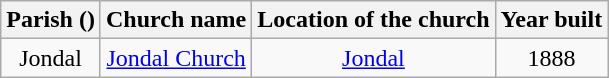<table class="wikitable" style="text-align:center">
<tr>
<th>Parish ()</th>
<th>Church name</th>
<th>Location of the church</th>
<th>Year built</th>
</tr>
<tr>
<td>Jondal</td>
<td><a href='#'>Jondal Church</a></td>
<td><a href='#'>Jondal</a></td>
<td>1888</td>
</tr>
</table>
